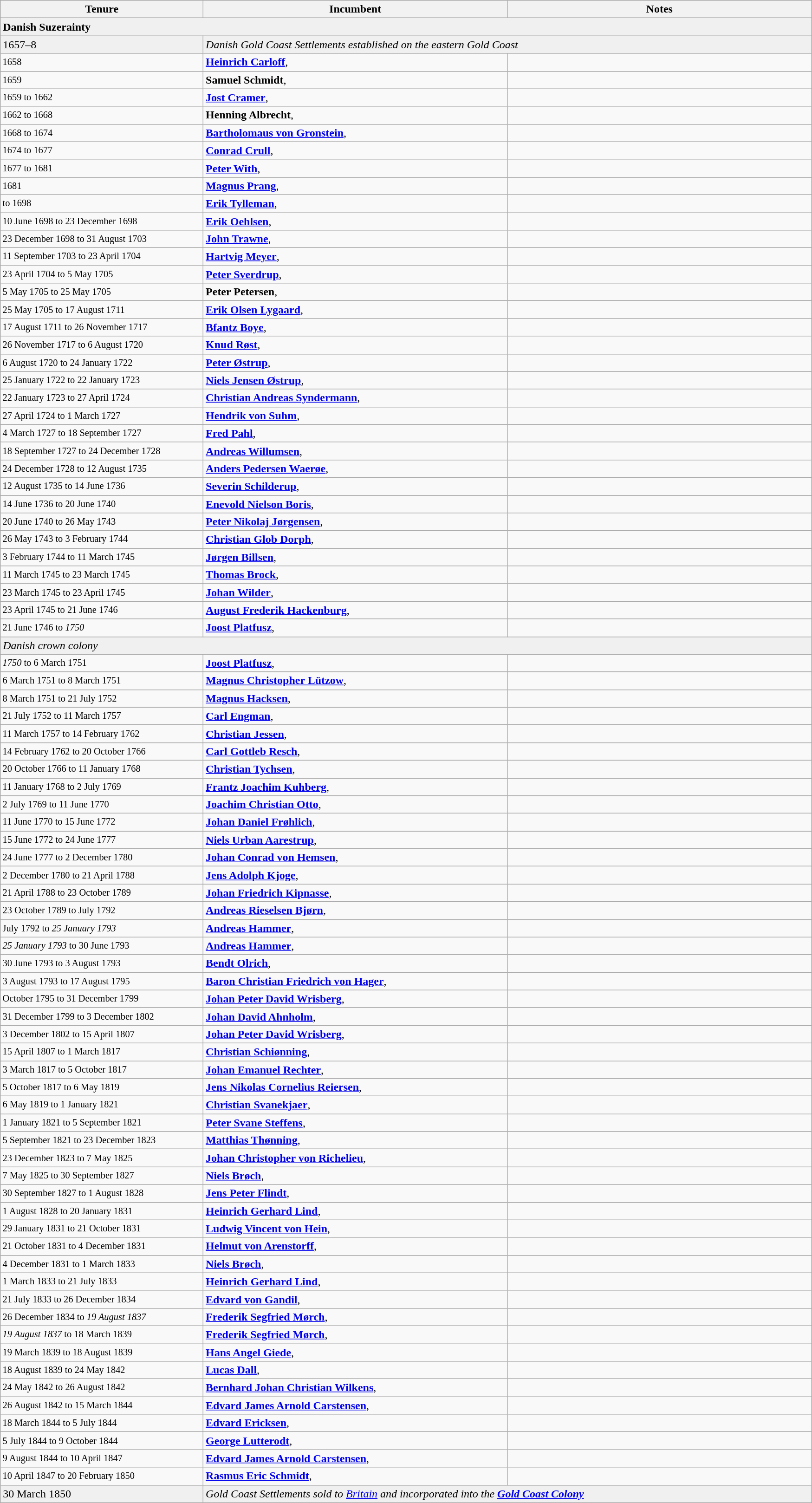<table class="wikitable">
<tr>
<th width="20%">Tenure</th>
<th width="30%">Incumbent</th>
<th width="30%">Notes</th>
</tr>
<tr style="background:#f0f0f0">
<td colspan="3"><strong>Danish Suzerainty</strong></td>
</tr>
<tr style="background:#f0f0f0">
<td>1657–8</td>
<td colspan="2"><em>Danish Gold Coast Settlements established on the eastern Gold Coast</em></td>
</tr>
<tr>
<td style="font-size:85%">1658</td>
<td><strong><a href='#'>Heinrich Carloff</a></strong>, </td>
<td> </td>
</tr>
<tr>
<td style="font-size:85%">1659</td>
<td><strong>Samuel Schmidt</strong>, </td>
<td> </td>
</tr>
<tr>
<td style="font-size:85%">1659 to 1662</td>
<td><strong><a href='#'>Jost Cramer</a></strong>, </td>
<td> </td>
</tr>
<tr>
<td style="font-size:85%">1662 to 1668</td>
<td><strong>Henning Albrecht</strong>, </td>
<td> </td>
</tr>
<tr>
<td style="font-size:85%">1668 to 1674</td>
<td><strong><a href='#'>Bartholomaus von Gronstein</a></strong>, </td>
<td> </td>
</tr>
<tr>
<td style="font-size:85%">1674 to 1677</td>
<td><strong><a href='#'>Conrad Crull</a></strong>, </td>
<td> </td>
</tr>
<tr>
<td style="font-size:85%">1677 to 1681</td>
<td><strong><a href='#'>Peter With</a></strong>, </td>
<td> </td>
</tr>
<tr>
</tr>
<tr>
</tr>
<tr>
<td style="font-size:85%">1681</td>
<td><strong><a href='#'>Magnus Prang</a></strong>, </td>
<td> </td>
</tr>
<tr>
<td style="font-size:85%">to 1698</td>
<td><strong><a href='#'>Erik Tylleman</a></strong>, </td>
<td> </td>
</tr>
<tr>
<td style="font-size:85%">10 June 1698 to 23 December 1698</td>
<td><strong><a href='#'>Erik Oehlsen</a></strong>, </td>
<td> </td>
</tr>
<tr>
<td style="font-size:85%">23 December 1698 to 31 August 1703</td>
<td><strong><a href='#'>John Trawne</a></strong>, </td>
<td> </td>
</tr>
<tr>
<td style="font-size:85%">11 September 1703 to 23 April 1704</td>
<td><strong><a href='#'>Hartvig Meyer</a></strong>, </td>
<td> </td>
</tr>
<tr>
<td style="font-size:85%">23 April 1704 to 5 May 1705</td>
<td><strong><a href='#'>Peter Sverdrup</a></strong>, </td>
<td> </td>
</tr>
<tr>
<td style="font-size:85%">5 May 1705 to 25 May 1705</td>
<td><strong>Peter Petersen</strong>, </td>
<td> </td>
</tr>
<tr>
<td style="font-size:85%">25 May 1705 to 17 August 1711</td>
<td><strong><a href='#'>Erik Olsen Lygaard</a></strong>, </td>
<td></td>
</tr>
<tr>
<td style="font-size:85%">17 August 1711 to 26 November 1717</td>
<td><strong><a href='#'>Bfantz Boye</a></strong>, </td>
<td> </td>
</tr>
<tr>
<td style="font-size:85%">26 November 1717 to 6 August 1720</td>
<td><strong><a href='#'>Knud Røst</a></strong>, </td>
<td> </td>
</tr>
<tr>
<td style="font-size:85%">6 August 1720 to 24 January 1722</td>
<td><strong><a href='#'>Peter Østrup</a></strong>, </td>
<td> </td>
</tr>
<tr>
<td style="font-size:85%">25 January 1722 to 22 January 1723</td>
<td><strong><a href='#'>Niels Jensen Østrup</a></strong>, </td>
<td> </td>
</tr>
<tr>
<td style="font-size:85%">22 January 1723 to 27 April 1724</td>
<td><strong><a href='#'>Christian Andreas Syndermann</a></strong>, </td>
<td> </td>
</tr>
<tr>
<td style="font-size:85%">27 April 1724 to 1 March 1727</td>
<td><strong><a href='#'>Hendrik von Suhm</a></strong>, </td>
<td> </td>
</tr>
<tr>
<td style="font-size:85%">4 March 1727 to 18 September 1727</td>
<td><strong><a href='#'>Fred Pahl</a></strong>, </td>
<td> </td>
</tr>
<tr>
<td style="font-size:85%">18 September 1727 to 24 December 1728</td>
<td><strong><a href='#'>Andreas Willumsen</a></strong>, </td>
<td> </td>
</tr>
<tr>
<td style="font-size:85%">24 December 1728 to 12 August 1735</td>
<td><strong><a href='#'>Anders Pedersen Waerøe</a></strong>, </td>
<td> </td>
</tr>
<tr>
<td style="font-size:85%">12 August 1735 to 14 June 1736</td>
<td><strong><a href='#'>Severin Schilderup</a></strong>, </td>
<td> </td>
</tr>
<tr>
<td style="font-size:85%">14 June 1736 to 20 June 1740</td>
<td><strong><a href='#'>Enevold Nielson Boris</a></strong>, </td>
<td> </td>
</tr>
<tr>
<td style="font-size:85%">20 June 1740 to 26 May 1743</td>
<td><strong><a href='#'>Peter Nikolaj Jørgensen</a></strong>, </td>
<td> </td>
</tr>
<tr>
<td style="font-size:85%">26 May 1743 to 3 February 1744</td>
<td><strong><a href='#'>Christian Glob Dorph</a></strong>, </td>
<td> </td>
</tr>
<tr>
<td style="font-size:85%">3 February 1744 to 11 March 1745</td>
<td><strong><a href='#'>Jørgen Billsen</a></strong>, </td>
<td> </td>
</tr>
<tr>
<td style="font-size:85%">11 March 1745 to 23 March 1745</td>
<td><strong><a href='#'>Thomas Brock</a></strong>, </td>
<td> </td>
</tr>
<tr>
<td style="font-size:85%">23 March 1745 to 23 April 1745</td>
<td><strong><a href='#'>Johan Wilder</a></strong>, </td>
<td> </td>
</tr>
<tr>
<td style="font-size:85%">23 April 1745 to 21 June 1746</td>
<td><strong><a href='#'>August Frederik Hackenburg</a></strong>, </td>
<td> </td>
</tr>
<tr>
<td style="font-size:85%">21 June 1746 to <em>1750</em></td>
<td><strong><a href='#'>Joost Platfusz</a></strong>, </td>
<td> </td>
</tr>
<tr style="background:#f0f0f0">
<td colspan="3"><em>Danish crown colony</em></td>
</tr>
<tr>
<td style="font-size:85%"><em>1750</em> to 6 March 1751</td>
<td><strong><a href='#'>Joost Platfusz</a></strong>, </td>
<td> </td>
</tr>
<tr>
<td style="font-size:85%">6 March 1751 to 8 March 1751</td>
<td><strong><a href='#'>Magnus Christopher Lützow</a></strong>, </td>
<td> </td>
</tr>
<tr>
<td style="font-size:85%">8 March 1751 to 21 July 1752</td>
<td><strong><a href='#'>Magnus Hacksen</a></strong>, </td>
<td> </td>
</tr>
<tr>
<td style="font-size:85%">21 July 1752 to 11 March 1757</td>
<td><strong><a href='#'>Carl Engman</a></strong>, </td>
<td> </td>
</tr>
<tr>
<td style="font-size:85%">11 March 1757 to 14 February 1762</td>
<td><strong><a href='#'>Christian Jessen</a></strong>, </td>
<td> </td>
</tr>
<tr>
<td style="font-size:85%">14 February 1762 to 20 October 1766</td>
<td><strong><a href='#'>Carl Gottleb Resch</a></strong>, </td>
<td> </td>
</tr>
<tr>
<td style="font-size:85%">20 October 1766 to 11 January 1768</td>
<td><strong><a href='#'>Christian Tychsen</a></strong>, </td>
<td> </td>
</tr>
<tr>
<td style="font-size:85%">11 January 1768 to 2 July 1769</td>
<td><strong><a href='#'>Frantz Joachim Kuhberg</a></strong>, </td>
<td> </td>
</tr>
<tr>
<td style="font-size:85%">2 July 1769 to 11 June 1770</td>
<td><strong><a href='#'>Joachim Christian Otto</a></strong>, </td>
<td> </td>
</tr>
<tr>
<td style="font-size:85%">11 June 1770 to 15 June 1772</td>
<td><strong><a href='#'>Johan Daniel Frøhlich</a></strong>, </td>
<td> </td>
</tr>
<tr>
<td style="font-size:85%">15 June 1772 to 24 June 1777</td>
<td><strong><a href='#'>Niels Urban Aarestrup</a></strong>, </td>
<td> </td>
</tr>
<tr>
<td style="font-size:85%">24 June 1777 to 2 December 1780</td>
<td><strong><a href='#'>Johan Conrad von Hemsen</a></strong>, </td>
<td> </td>
</tr>
<tr>
<td style="font-size:85%">2 December 1780 to 21 April 1788</td>
<td><strong><a href='#'>Jens Adolph Kjoge</a></strong>, </td>
<td> </td>
</tr>
<tr>
<td style="font-size:85%">21 April 1788 to 23 October 1789</td>
<td><strong><a href='#'>Johan Friedrich Kipnasse</a></strong>, </td>
<td> </td>
</tr>
<tr>
<td style="font-size:85%">23 October 1789 to July 1792</td>
<td><strong><a href='#'>Andreas Rieselsen Bjørn</a></strong>, </td>
<td> </td>
</tr>
<tr>
<td style="font-size:85%">July 1792 to <em>25 January 1793</em></td>
<td><strong><a href='#'>Andreas Hammer</a></strong>, </td>
<td> </td>
</tr>
<tr>
<td style="font-size:85%"><em>25 January 1793</em> to 30 June 1793</td>
<td><strong><a href='#'>Andreas Hammer</a></strong>, </td>
<td> </td>
</tr>
<tr>
<td style="font-size:85%">30 June 1793 to 3 August 1793</td>
<td><strong><a href='#'>Bendt Olrich</a></strong>, </td>
<td> </td>
</tr>
<tr>
<td style="font-size:85%">3 August 1793 to 17 August 1795</td>
<td><strong> <a href='#'>Baron Christian Friedrich von Hager</a></strong>, </td>
<td> </td>
</tr>
<tr>
<td style="font-size:85%">October 1795 to 31 December 1799</td>
<td><strong><a href='#'>Johan Peter David Wrisberg</a></strong>, </td>
<td></td>
</tr>
<tr>
<td style="font-size:85%">31 December 1799 to 3 December 1802</td>
<td><strong><a href='#'>Johan David Ahnholm</a></strong>, </td>
<td> </td>
</tr>
<tr>
<td style="font-size:85%">3 December 1802 to 15 April 1807</td>
<td><strong><a href='#'>Johan Peter David Wrisberg</a></strong>, </td>
<td></td>
</tr>
<tr>
<td style="font-size:85%">15 April 1807 to 1 March 1817</td>
<td><strong><a href='#'>Christian Schiønning</a></strong>, </td>
<td> </td>
</tr>
<tr>
<td style="font-size:85%">3 March 1817 to 5 October 1817</td>
<td><strong><a href='#'>Johan Emanuel Rechter</a></strong>, </td>
<td> </td>
</tr>
<tr>
<td style="font-size:85%">5 October 1817 to 6 May 1819</td>
<td><strong><a href='#'>Jens Nikolas Cornelius Reiersen</a></strong>, </td>
<td> </td>
</tr>
<tr>
<td style="font-size:85%">6 May 1819 to 1 January 1821</td>
<td><strong><a href='#'>Christian Svanekjaer</a></strong>, </td>
<td> </td>
</tr>
<tr>
<td style="font-size:85%">1 January 1821 to 5 September 1821</td>
<td><strong><a href='#'>Peter Svane Steffens</a></strong>, </td>
<td> </td>
</tr>
<tr>
<td style="font-size:85%">5 September 1821 to 23 December 1823</td>
<td><strong><a href='#'>Matthias Thønning</a></strong>, </td>
<td> </td>
</tr>
<tr>
<td style="font-size:85%">23 December 1823 to 7 May 1825</td>
<td><strong><a href='#'>Johan Christopher von Richelieu</a></strong>, </td>
<td> </td>
</tr>
<tr>
<td style="font-size:85%">7 May 1825 to 30 September 1827</td>
<td><strong><a href='#'>Niels Brøch</a></strong>, </td>
<td></td>
</tr>
<tr>
<td style="font-size:85%">30 September 1827 to 1 August 1828</td>
<td><strong><a href='#'>Jens Peter Flindt</a></strong>, </td>
<td> </td>
</tr>
<tr>
<td style="font-size:85%">1 August 1828 to 20 January 1831</td>
<td><strong><a href='#'>Heinrich Gerhard Lind</a></strong>, </td>
<td></td>
</tr>
<tr>
<td style="font-size:85%">29 January 1831 to 21 October 1831</td>
<td><strong><a href='#'>Ludwig Vincent von Hein</a></strong>, </td>
<td> </td>
</tr>
<tr>
<td style="font-size:85%">21 October 1831 to 4 December 1831</td>
<td><strong><a href='#'>Helmut von Arenstorff</a></strong>, </td>
<td> </td>
</tr>
<tr>
<td style="font-size:85%">4 December 1831 to 1 March 1833</td>
<td><strong><a href='#'>Niels Brøch</a></strong>, </td>
<td></td>
</tr>
<tr>
<td style="font-size:85%">1 March 1833 to 21 July 1833</td>
<td><strong><a href='#'>Heinrich Gerhard Lind</a></strong>, </td>
<td></td>
</tr>
<tr>
<td style="font-size:85%">21 July 1833 to 26 December 1834</td>
<td><strong><a href='#'>Edvard von Gandil</a></strong>, </td>
<td> </td>
</tr>
<tr>
<td style="font-size:85%">26 December 1834 to <em>19 August 1837</em></td>
<td><strong><a href='#'>Frederik Segfried Mørch</a></strong>, </td>
<td> </td>
</tr>
<tr>
<td style="font-size:85%"><em>19 August 1837</em> to 18 March 1839</td>
<td><strong><a href='#'>Frederik Segfried Mørch</a></strong>, </td>
<td> </td>
</tr>
<tr>
<td style="font-size:85%">19 March 1839 to 18 August 1839</td>
<td><strong><a href='#'>Hans Angel Giede</a></strong>, </td>
<td> </td>
</tr>
<tr>
<td style="font-size:85%">18 August 1839 to 24 May 1842</td>
<td><strong><a href='#'>Lucas Dall</a></strong>, </td>
<td> </td>
</tr>
<tr>
<td style="font-size:85%">24 May 1842 to 26 August 1842</td>
<td><strong><a href='#'>Bernhard Johan Christian Wilkens</a></strong>, </td>
<td> </td>
</tr>
<tr>
<td style="font-size:85%">26 August 1842 to 15 March 1844</td>
<td><strong><a href='#'>Edvard James Arnold Carstensen</a></strong>, </td>
<td></td>
</tr>
<tr>
<td style="font-size:85%">18 March 1844 to 5 July 1844</td>
<td><strong><a href='#'>Edvard Ericksen</a></strong>, </td>
<td> </td>
</tr>
<tr>
<td style="font-size:85%">5 July 1844 to 9 October 1844</td>
<td><strong><a href='#'>George Lutterodt</a></strong>, </td>
<td> </td>
</tr>
<tr>
<td style="font-size:85%">9 August 1844 to 10 April 1847</td>
<td><strong><a href='#'>Edvard James Arnold Carstensen</a></strong>, </td>
<td></td>
</tr>
<tr>
<td style="font-size:85%">10 April 1847 to 20 February 1850</td>
<td><strong><a href='#'>Rasmus Eric Schmidt</a></strong>, </td>
<td> </td>
</tr>
<tr style="background:#f0f0f0">
<td>30 March 1850</td>
<td colspan="2"><em>Gold Coast Settlements sold to <a href='#'>Britain</a> and incorporated into the <strong><a href='#'>Gold Coast Colony</a></strong> </em></td>
</tr>
</table>
